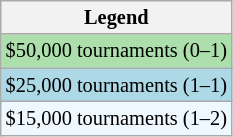<table class="wikitable" style="font-size:85%;">
<tr>
<th>Legend</th>
</tr>
<tr style="background:#addfad;">
<td>$50,000 tournaments (0–1)</td>
</tr>
<tr style="background:lightblue;">
<td>$25,000 tournaments (1–1)</td>
</tr>
<tr style="background:#f0f8ff;">
<td>$15,000 tournaments (1–2)</td>
</tr>
</table>
